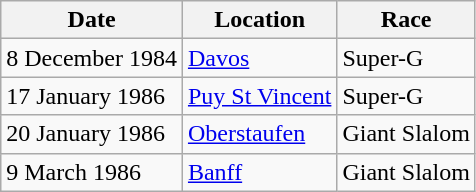<table class="wikitable">
<tr>
<th><strong>Date</strong></th>
<th><strong>Location</strong></th>
<th><strong>Race</strong></th>
</tr>
<tr>
<td>8 December 1984</td>
<td> <a href='#'>Davos</a></td>
<td>Super-G</td>
</tr>
<tr>
<td>17 January 1986</td>
<td> <a href='#'>Puy St Vincent</a></td>
<td>Super-G</td>
</tr>
<tr>
<td>20 January 1986</td>
<td> <a href='#'>Oberstaufen</a></td>
<td>Giant Slalom</td>
</tr>
<tr>
<td>9 March 1986</td>
<td> <a href='#'>Banff</a></td>
<td>Giant Slalom</td>
</tr>
</table>
